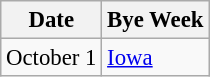<table class="wikitable" style="font-size:95%;">
<tr>
<th>Date</th>
<th colspan="1">Bye Week</th>
</tr>
<tr>
<td>October 1</td>
<td><a href='#'>Iowa</a></td>
</tr>
</table>
